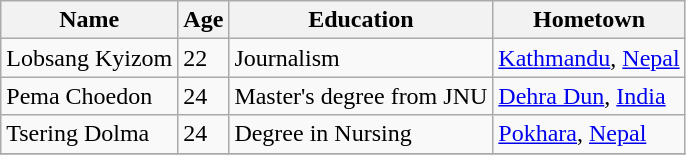<table class="wikitable" border="1">
<tr>
<th>Name</th>
<th>Age</th>
<th>Education</th>
<th>Hometown</th>
</tr>
<tr>
<td>Lobsang Kyizom</td>
<td>22</td>
<td>Journalism</td>
<td><a href='#'>Kathmandu</a>, <a href='#'>Nepal</a></td>
</tr>
<tr>
<td>Pema Choedon</td>
<td>24</td>
<td>Master's degree from JNU</td>
<td><a href='#'>Dehra Dun</a>, <a href='#'>India</a></td>
</tr>
<tr>
<td>Tsering Dolma</td>
<td>24</td>
<td>Degree in Nursing</td>
<td><a href='#'>Pokhara</a>, <a href='#'>Nepal</a></td>
</tr>
<tr>
</tr>
</table>
